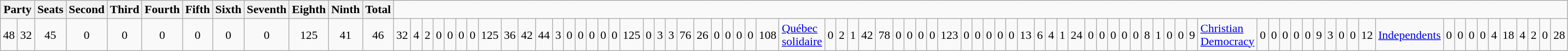<table class="wikitable">
<tr>
<th colspan=2>Party</th>
<th>Seats</th>
<th>Second</th>
<th>Third</th>
<th>Fourth</th>
<th>Fifth</th>
<th>Sixth</th>
<th>Seventh</th>
<th>Eighth</th>
<th>Ninth</th>
<th>Total</th>
</tr>
<tr>
<td align=center>48</td>
<td align=center>32</td>
<td align=center>45</td>
<td align=center>0</td>
<td align=center>0</td>
<td align=center>0</td>
<td align=center>0</td>
<td align=center>0</td>
<td align=center>0</td>
<td align=center>125<br></td>
<td align=center>41</td>
<td align=center>46</td>
<td align=center>32</td>
<td align=center>4</td>
<td align=center>2</td>
<td align=center>0</td>
<td align=center>0</td>
<td align=center>0</td>
<td align=center>0</td>
<td align=center>125<br></td>
<td align=center>36</td>
<td align=center>42</td>
<td align=center>44</td>
<td align=center>3</td>
<td align=center>0</td>
<td align=center>0</td>
<td align=center>0</td>
<td align=center>0</td>
<td align=center>0</td>
<td align=center>125<br></td>
<td align=center>0</td>
<td align=center>3</td>
<td align=center>3</td>
<td align=center>76</td>
<td align=center>26</td>
<td align=center>0</td>
<td align=center>0</td>
<td align=center>0</td>
<td align=center>0</td>
<td align=center>108<br></td>
<td><a href='#'>Québec solidaire</a></td>
<td align=center>0</td>
<td align=center>2</td>
<td align=center>1</td>
<td align=center>42</td>
<td align=center>78</td>
<td align=center>0</td>
<td align=center>0</td>
<td align=center>0</td>
<td align=center>0</td>
<td align=center>123<br></td>
<td align=center>0</td>
<td align=center>0</td>
<td align=center>0</td>
<td align=center>0</td>
<td align=center>0</td>
<td align=center>13</td>
<td align=center>6</td>
<td align=center>4</td>
<td align=center>1</td>
<td align=center>24<br></td>
<td align=center>0</td>
<td align=center>0</td>
<td align=center>0</td>
<td align=center>0</td>
<td align=center>0</td>
<td align=center>8</td>
<td align=center>1</td>
<td align=center>0</td>
<td align=center>0</td>
<td align=center>9<br></td>
<td><a href='#'>Christian Democracy</a></td>
<td align=center>0</td>
<td align=center>0</td>
<td align=center>0</td>
<td align=center>0</td>
<td align=center>0</td>
<td align=center>9</td>
<td align=center>3</td>
<td align=center>0</td>
<td align=center>0</td>
<td align=center>12<br></td>
<td><a href='#'>Independents</a></td>
<td align=center>0</td>
<td align=center>0</td>
<td align=center>0</td>
<td align=center>0</td>
<td align=center>4</td>
<td align=center>18</td>
<td align=center>4</td>
<td align=center>2</td>
<td align=center>0</td>
<td align=center>28</td>
</tr>
</table>
